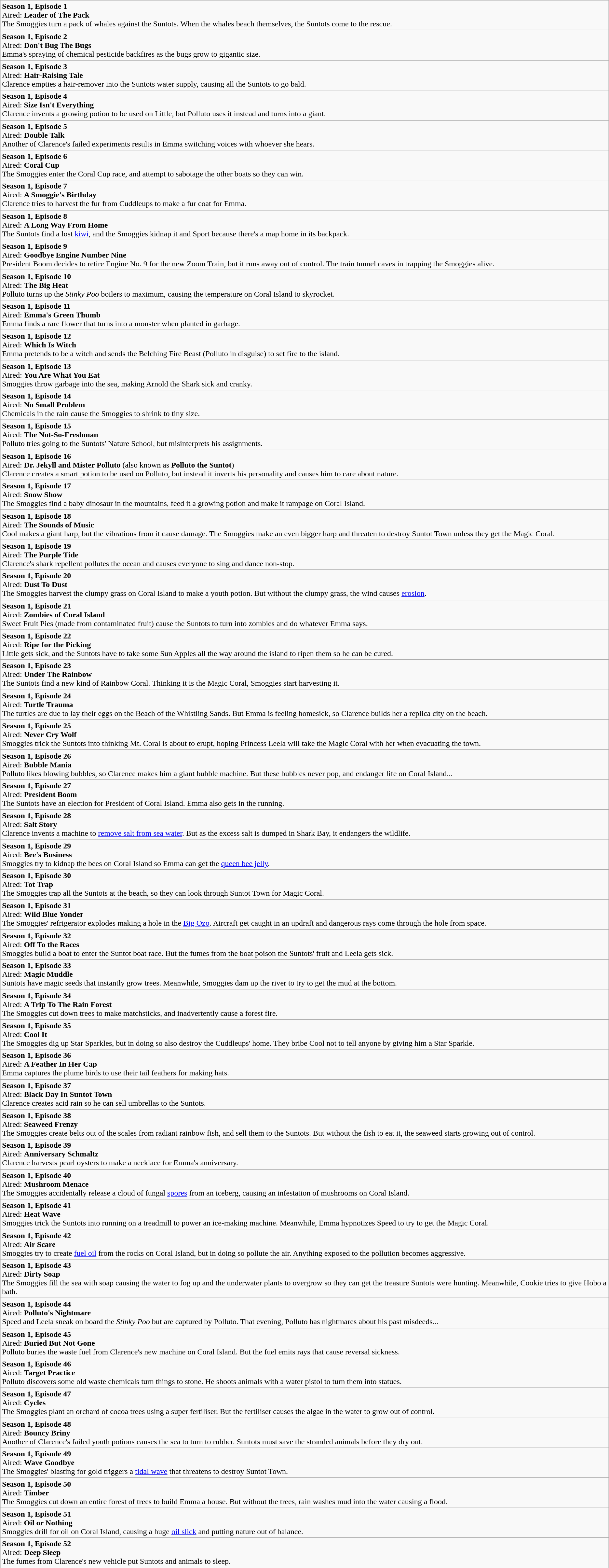<table class="wikitable">
<tr>
<td><strong>Season 1, Episode 1</strong><br>Aired: 
<strong>Leader of The Pack</strong><br>The Smoggies turn a pack of whales against the Suntots. When the whales beach themselves, the Suntots come to the rescue.</td>
</tr>
<tr>
<td><strong>Season 1, Episode 2</strong><br>Aired: 
<strong>Don't Bug The Bugs</strong><br>Emma's spraying of chemical pesticide backfires as the bugs grow to gigantic size.</td>
</tr>
<tr>
<td><strong>Season 1, Episode 3</strong><br>Aired: 
<strong>Hair-Raising Tale</strong><br>Clarence empties a hair-remover into the Suntots water supply, causing all the Suntots to go bald.</td>
</tr>
<tr>
<td><strong>Season 1, Episode 4</strong><br>Aired: 
<strong>Size Isn't Everything</strong><br>Clarence invents a growing potion to be used on Little, but Polluto uses it instead and turns into a giant.</td>
</tr>
<tr>
<td><strong>Season 1, Episode 5</strong><br>Aired: 
<strong>Double Talk</strong><br>Another of Clarence's failed experiments results in Emma switching voices with whoever she hears.</td>
</tr>
<tr>
<td><strong>Season 1, Episode 6</strong><br>Aired: 
<strong>Coral Cup</strong><br>The Smoggies enter the Coral Cup race, and attempt to sabotage the other boats so they can win.</td>
</tr>
<tr>
<td><strong>Season 1, Episode 7</strong><br>Aired: 
<strong>A Smoggie's Birthday</strong><br>Clarence tries to harvest the fur from Cuddleups to make a fur coat for Emma.</td>
</tr>
<tr>
<td><strong>Season 1, Episode 8</strong><br>Aired: 
<strong>A Long Way From Home</strong><br>The Suntots find a lost <a href='#'>kiwi</a>, and the Smoggies kidnap it and Sport because there's a map home in its backpack.</td>
</tr>
<tr>
<td><strong>Season 1, Episode 9</strong><br>Aired: 
<strong>Goodbye Engine Number Nine</strong><br>President Boom decides to retire Engine No. 9 for the new Zoom Train, but it runs away out of control. The train tunnel caves in trapping the Smoggies alive.</td>
</tr>
<tr>
<td><strong>Season 1, Episode 10</strong><br>Aired: 
<strong>The Big Heat</strong><br>Polluto turns up the <em>Stinky Poo</em> boilers to maximum, causing the temperature on Coral Island to skyrocket.</td>
</tr>
<tr>
<td><strong>Season 1, Episode 11</strong><br>Aired: 
<strong>Emma's Green Thumb</strong><br>Emma finds a rare flower that turns into a monster when planted in garbage.</td>
</tr>
<tr>
<td><strong>Season 1, Episode 12</strong><br>Aired: 
<strong>Which Is Witch</strong><br>Emma pretends to be a witch and sends the Belching Fire Beast (Polluto in disguise) to set fire to the island.</td>
</tr>
<tr>
<td><strong>Season 1, Episode 13</strong><br>Aired: 
<strong>You Are What You Eat</strong><br>Smoggies throw garbage into the sea, making Arnold the Shark sick and cranky.</td>
</tr>
<tr>
<td><strong>Season 1, Episode 14</strong><br>Aired: 
<strong>No Small Problem</strong><br>Chemicals in the rain cause the Smoggies to shrink to tiny size.</td>
</tr>
<tr>
<td><strong>Season 1, Episode 15</strong><br>Aired: 
<strong>The Not-So-Freshman</strong><br>Polluto tries going to the Suntots' Nature School, but misinterprets his assignments.</td>
</tr>
<tr>
<td><strong>Season 1, Episode 16</strong><br>Aired: 
<strong>Dr. Jekyll and Mister Polluto</strong> (also known as <strong>Polluto the Suntot</strong>)<br>Clarence creates a smart potion to be used on Polluto, but instead it inverts his personality and causes him to care about nature.</td>
</tr>
<tr>
<td><strong>Season 1, Episode 17</strong><br>Aired: 
<strong>Snow Show</strong><br>The Smoggies find a baby dinosaur in the mountains, feed it a growing potion and make it rampage on Coral Island.</td>
</tr>
<tr>
<td><strong>Season 1, Episode 18</strong><br>Aired: 
<strong>The Sounds of Music</strong><br>Cool makes a giant harp, but the vibrations from it cause damage. The Smoggies make an even bigger harp and threaten to destroy Suntot Town unless they get the Magic Coral.</td>
</tr>
<tr>
<td><strong>Season 1, Episode 19</strong><br>Aired: 
<strong>The Purple Tide</strong><br>Clarence's shark repellent pollutes the ocean and causes everyone to sing and dance non-stop.</td>
</tr>
<tr>
<td><strong>Season 1, Episode 20</strong><br>Aired: 
<strong>Dust To Dust</strong><br>The Smoggies harvest the clumpy grass on Coral Island to make a youth potion. But without the clumpy grass, the wind causes <a href='#'>erosion</a>.</td>
</tr>
<tr>
<td><strong>Season 1, Episode 21</strong><br>Aired: 
<strong>Zombies of Coral Island</strong><br>Sweet Fruit Pies (made from contaminated fruit) cause the Suntots to turn into zombies and do whatever Emma says.</td>
</tr>
<tr>
<td><strong>Season 1, Episode 22</strong><br>Aired: 
<strong>Ripe for the Picking</strong><br>Little gets sick, and the Suntots have to take some Sun Apples all the way around the island to ripen them so he can be cured.</td>
</tr>
<tr>
<td><strong>Season 1, Episode 23</strong><br>Aired: 
<strong>Under The Rainbow</strong><br>The Suntots find a new kind of Rainbow Coral. Thinking it is the Magic Coral, Smoggies start harvesting it.</td>
</tr>
<tr>
<td><strong>Season 1, Episode 24</strong><br>Aired: 
<strong>Turtle Trauma</strong><br>The turtles are due to lay their eggs on the Beach of the Whistling Sands. But Emma is feeling homesick, so Clarence builds her a replica city on the beach.</td>
</tr>
<tr>
<td><strong>Season 1, Episode 25</strong><br>Aired: 
<strong>Never Cry Wolf</strong><br>Smoggies trick the Suntots into thinking Mt. Coral is about to erupt, hoping Princess Leela will take the Magic Coral with her when evacuating the town.</td>
</tr>
<tr>
<td><strong>Season 1, Episode 26</strong><br>Aired: 
<strong>Bubble Mania</strong><br>Polluto likes blowing bubbles, so Clarence makes him a giant bubble machine. But these bubbles never pop, and endanger life on Coral Island...</td>
</tr>
<tr>
<td><strong>Season 1, Episode 27</strong><br>Aired: 
<strong>President Boom</strong><br>The Suntots have an election for President of Coral Island. Emma also gets in the running.</td>
</tr>
<tr>
<td><strong>Season 1, Episode 28</strong><br>Aired: 
<strong>Salt Story</strong><br>Clarence invents a machine to <a href='#'>remove salt from sea water</a>. But as the excess salt is dumped in Shark Bay, it endangers the wildlife.</td>
</tr>
<tr>
<td><strong>Season 1, Episode 29</strong><br>Aired: 
<strong>Bee's Business</strong><br>Smoggies try to kidnap the bees on Coral Island so Emma can get the <a href='#'>queen bee jelly</a>.</td>
</tr>
<tr>
<td><strong>Season 1, Episode 30</strong><br>Aired: 
<strong>Tot Trap</strong><br>The Smoggies trap all the Suntots at the beach, so they can look through Suntot Town for Magic Coral.</td>
</tr>
<tr>
<td><strong>Season 1, Episode 31</strong><br>Aired: 
<strong>Wild Blue Yonder</strong><br>The Smoggies' refrigerator explodes making a hole in the <a href='#'>Big Ozo</a>. Aircraft get caught in an updraft and dangerous rays come through the hole from space.</td>
</tr>
<tr>
<td><strong>Season 1, Episode 32</strong><br>Aired: 
<strong>Off To the Races</strong><br>Smoggies build a boat to enter the Suntot boat race. But the fumes from the boat poison the Suntots' fruit and Leela gets sick.</td>
</tr>
<tr>
<td><strong>Season 1, Episode 33</strong><br>Aired: 
<strong>Magic Muddle</strong><br>Suntots have magic seeds that instantly grow trees. Meanwhile, Smoggies dam up the river to try to get the mud at the bottom.</td>
</tr>
<tr>
<td><strong>Season 1, Episode 34</strong><br>Aired: 
<strong>A Trip To The Rain Forest</strong><br>The Smoggies cut down trees to make matchsticks, and inadvertently cause a forest fire.</td>
</tr>
<tr>
<td><strong>Season 1, Episode 35</strong><br>Aired: 
<strong>Cool It</strong><br>The Smoggies dig up Star Sparkles, but in doing so also destroy the Cuddleups' home. They bribe Cool not to tell anyone by giving him a Star Sparkle.</td>
</tr>
<tr>
<td><strong>Season 1, Episode 36</strong><br>Aired: 
<strong>A Feather In Her Cap</strong><br>Emma captures the plume birds to use their tail feathers for making hats.</td>
</tr>
<tr>
<td><strong>Season 1, Episode 37</strong><br>Aired: 
<strong>Black Day In Suntot Town</strong><br>Clarence creates acid rain so he can sell umbrellas to the Suntots.</td>
</tr>
<tr>
<td><strong>Season 1, Episode 38</strong><br>Aired: 
<strong>Seaweed Frenzy</strong><br>The Smoggies create belts out of the scales from radiant rainbow fish, and sell them to the Suntots. But without the fish to eat it, the seaweed starts growing out of control.</td>
</tr>
<tr>
<td><strong>Season 1, Episode 39</strong><br>Aired: 
<strong>Anniversary Schmaltz</strong><br>Clarence harvests pearl oysters to make a necklace for Emma's anniversary.</td>
</tr>
<tr>
<td><strong>Season 1, Episode 40</strong><br>Aired: 
<strong>Mushroom Menace</strong><br>The Smoggies accidentally release a cloud of fungal <a href='#'>spores</a> from an iceberg, causing an infestation of mushrooms on Coral Island.</td>
</tr>
<tr>
<td><strong>Season 1, Episode 41</strong><br>Aired: 
<strong>Heat Wave</strong><br>Smoggies trick the Suntots into running on a treadmill to power an ice-making machine. Meanwhile, Emma hypnotizes Speed to try to get the Magic Coral.</td>
</tr>
<tr>
<td><strong>Season 1, Episode 42</strong><br>Aired: 
<strong>Air Scare</strong><br>Smoggies try to create <a href='#'>fuel oil</a> from the rocks on Coral Island, but in doing so pollute the air. Anything exposed to the pollution becomes aggressive.</td>
</tr>
<tr>
<td><strong>Season 1, Episode 43</strong><br>Aired: 
<strong>Dirty Soap</strong><br>The Smoggies fill the sea with soap causing the water to fog up and the underwater plants to overgrow so they can get the treasure Suntots were hunting. Meanwhile, Cookie tries to give Hobo a bath.</td>
</tr>
<tr>
<td><strong>Season 1, Episode 44</strong><br>Aired: 
<strong>Polluto's Nightmare</strong><br>Speed and Leela sneak on board the <em>Stinky Poo</em> but are captured by Polluto. That evening, Polluto has nightmares about his past misdeeds...</td>
</tr>
<tr>
<td><strong>Season 1, Episode 45</strong><br>Aired: 
<strong>Buried But Not Gone</strong><br>Polluto buries the waste fuel from Clarence's new machine on Coral Island. But the fuel emits rays that cause reversal sickness.</td>
</tr>
<tr>
<td><strong>Season 1, Episode 46</strong><br>Aired: 
<strong>Target Practice</strong><br>Polluto discovers some old waste chemicals turn things to stone. He shoots animals with a water pistol to turn them into statues.</td>
</tr>
<tr>
<td><strong>Season 1, Episode 47</strong><br>Aired: 
<strong>Cycles</strong><br>The Smoggies plant an orchard of cocoa trees using a super fertiliser. But the fertiliser causes the algae in the water to grow out of control.</td>
</tr>
<tr>
<td><strong>Season 1, Episode 48</strong><br>Aired: 
<strong>Bouncy Briny</strong><br>Another of Clarence's failed youth potions causes the sea to turn to rubber. Suntots must save the stranded animals before they dry out.</td>
</tr>
<tr>
<td><strong>Season 1, Episode 49</strong><br>Aired: 
<strong>Wave Goodbye</strong><br>The Smoggies' blasting for gold triggers a <a href='#'>tidal wave</a> that threatens to destroy Suntot Town.</td>
</tr>
<tr>
<td><strong>Season 1, Episode 50</strong><br>Aired: 
<strong>Timber</strong><br>The Smoggies cut down an entire forest of trees to build Emma a house. But without the trees, rain washes mud into the water causing a flood.</td>
</tr>
<tr>
<td><strong>Season 1, Episode 51</strong><br>Aired: 
<strong>Oil or Nothing</strong><br>Smoggies drill for oil on Coral Island, causing a huge <a href='#'>oil slick</a> and putting nature out of balance.</td>
</tr>
<tr>
<td><strong>Season 1, Episode 52</strong><br>Aired: 
<strong>Deep Sleep</strong><br>The fumes from Clarence's new vehicle put Suntots and animals to sleep.</td>
</tr>
</table>
